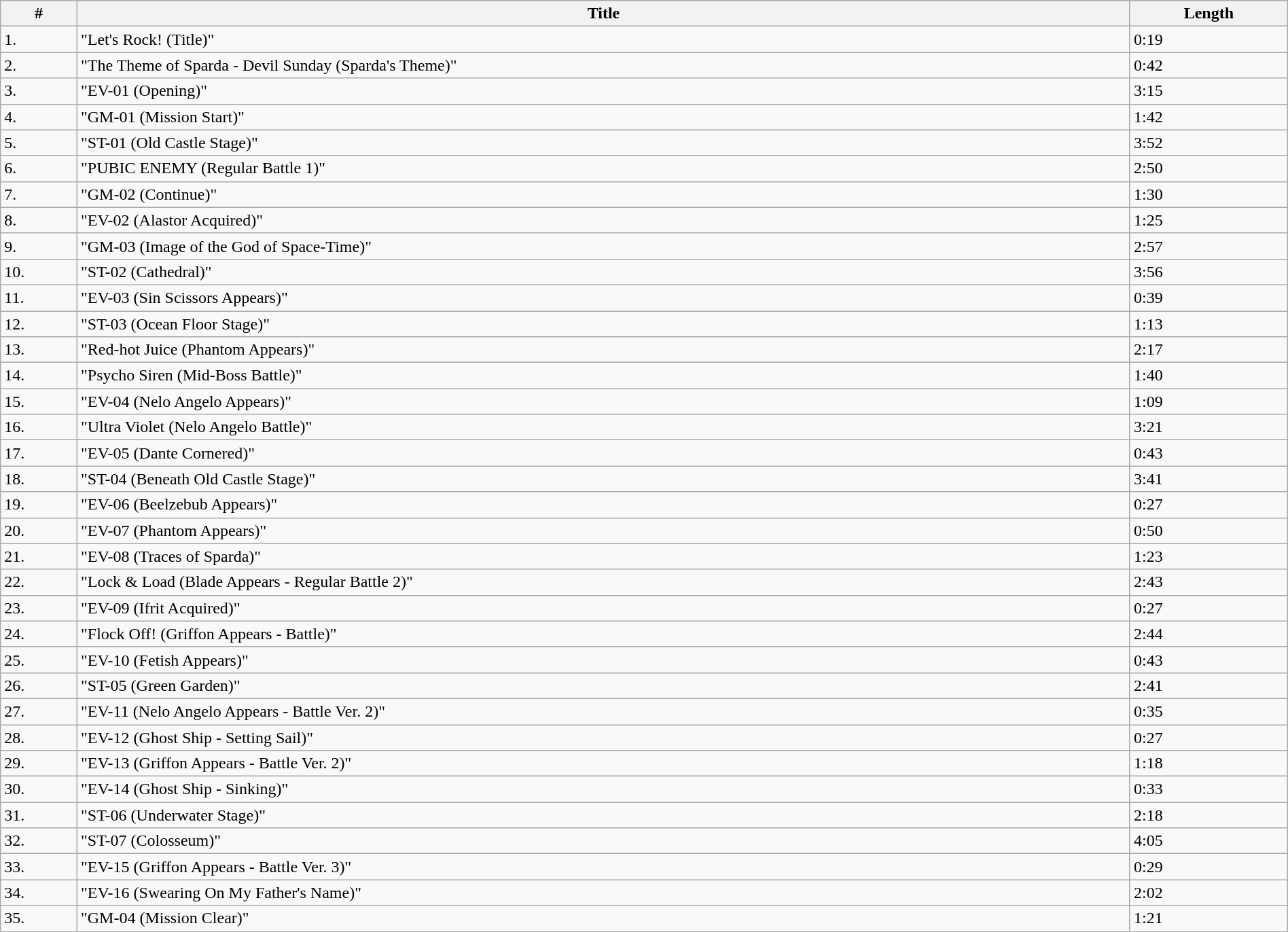<table class="wikitable" style="width:100%; margin-right:-1em;">
<tr>
<th>#</th>
<th>Title</th>
<th>Length</th>
</tr>
<tr>
<td>1.</td>
<td>"Let's Rock! (Title)"</td>
<td>0:19</td>
</tr>
<tr>
<td>2.</td>
<td>"The Theme of Sparda - Devil Sunday (Sparda's Theme)"</td>
<td>0:42</td>
</tr>
<tr>
<td>3.</td>
<td>"EV-01 (Opening)"</td>
<td>3:15</td>
</tr>
<tr>
<td>4.</td>
<td>"GM-01 (Mission Start)"</td>
<td>1:42</td>
</tr>
<tr>
<td>5.</td>
<td>"ST-01 (Old Castle Stage)"</td>
<td>3:52</td>
</tr>
<tr>
<td>6.</td>
<td>"PUBIC ENEMY (Regular Battle 1)"</td>
<td>2:50</td>
</tr>
<tr>
<td>7.</td>
<td>"GM-02 (Continue)"</td>
<td>1:30</td>
</tr>
<tr>
<td>8.</td>
<td>"EV-02 (Alastor Acquired)"</td>
<td>1:25</td>
</tr>
<tr>
<td>9.</td>
<td>"GM-03 (Image of the God of Space-Time)"</td>
<td>2:57</td>
</tr>
<tr>
<td>10.</td>
<td>"ST-02 (Cathedral)"</td>
<td>3:56</td>
</tr>
<tr>
<td>11.</td>
<td>"EV-03 (Sin Scissors Appears)"</td>
<td>0:39</td>
</tr>
<tr>
<td>12.</td>
<td>"ST-03 (Ocean Floor Stage)"</td>
<td>1:13</td>
</tr>
<tr>
<td>13.</td>
<td>"Red-hot Juice (Phantom Appears)"</td>
<td>2:17</td>
</tr>
<tr>
<td>14.</td>
<td>"Psycho Siren (Mid-Boss Battle)"</td>
<td>1:40</td>
</tr>
<tr>
<td>15.</td>
<td>"EV-04 (Nelo Angelo Appears)"</td>
<td>1:09</td>
</tr>
<tr>
<td>16.</td>
<td>"Ultra Violet (Nelo Angelo Battle)"</td>
<td>3:21</td>
</tr>
<tr>
<td>17.</td>
<td>"EV-05 (Dante Cornered)"</td>
<td>0:43</td>
</tr>
<tr>
<td>18.</td>
<td>"ST-04 (Beneath Old Castle Stage)"</td>
<td>3:41</td>
</tr>
<tr>
<td>19.</td>
<td>"EV-06 (Beelzebub Appears)"</td>
<td>0:27</td>
</tr>
<tr>
<td>20.</td>
<td>"EV-07 (Phantom Appears)"</td>
<td>0:50</td>
</tr>
<tr>
<td>21.</td>
<td>"EV-08 (Traces of Sparda)"</td>
<td>1:23</td>
</tr>
<tr>
<td>22.</td>
<td>"Lock & Load (Blade Appears - Regular Battle 2)"</td>
<td>2:43</td>
</tr>
<tr>
<td>23.</td>
<td>"EV-09 (Ifrit Acquired)"</td>
<td>0:27</td>
</tr>
<tr>
<td>24.</td>
<td>"Flock Off! (Griffon Appears - Battle)"</td>
<td>2:44</td>
</tr>
<tr>
<td>25.</td>
<td>"EV-10 (Fetish Appears)"</td>
<td>0:43</td>
</tr>
<tr>
<td>26.</td>
<td>"ST-05 (Green Garden)"</td>
<td>2:41</td>
</tr>
<tr>
<td>27.</td>
<td>"EV-11 (Nelo Angelo Appears - Battle Ver. 2)"</td>
<td>0:35</td>
</tr>
<tr>
<td>28.</td>
<td>"EV-12 (Ghost Ship - Setting Sail)"</td>
<td>0:27</td>
</tr>
<tr>
<td>29.</td>
<td>"EV-13 (Griffon Appears - Battle Ver. 2)"</td>
<td>1:18</td>
</tr>
<tr>
<td>30.</td>
<td>"EV-14 (Ghost Ship - Sinking)"</td>
<td>0:33</td>
</tr>
<tr>
<td>31.</td>
<td>"ST-06 (Underwater Stage)"</td>
<td>2:18</td>
</tr>
<tr>
<td>32.</td>
<td>"ST-07 (Colosseum)"</td>
<td>4:05</td>
</tr>
<tr>
<td>33.</td>
<td>"EV-15 (Griffon Appears - Battle Ver. 3)"</td>
<td>0:29</td>
</tr>
<tr>
<td>34.</td>
<td>"EV-16 (Swearing On My Father's Name)"</td>
<td>2:02</td>
</tr>
<tr>
<td>35.</td>
<td>"GM-04 (Mission Clear)"</td>
<td>1:21</td>
</tr>
</table>
